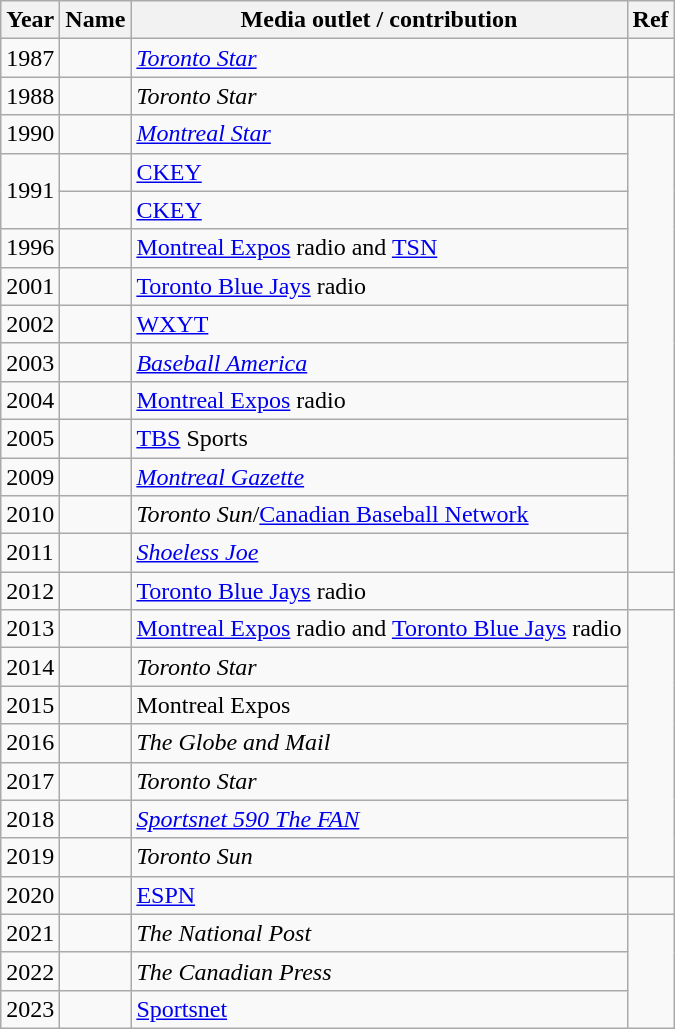<table class="wikitable sortable plainrowheaders">
<tr>
<th scope="col">Year</th>
<th scope="col">Name</th>
<th scope="col">Media outlet / contribution</th>
<th scope="col" class=unsortable>Ref</th>
</tr>
<tr>
<td>1987</td>
<td></td>
<td><em><a href='#'>Toronto Star</a></em></td>
<td></td>
</tr>
<tr>
<td>1988</td>
<td></td>
<td><em>Toronto Star</em></td>
<td></td>
</tr>
<tr>
<td>1990</td>
<td></td>
<td><em><a href='#'>Montreal Star</a></em></td>
</tr>
<tr>
<td rowspan=2>1991</td>
<td></td>
<td><a href='#'>CKEY</a></td>
</tr>
<tr>
<td></td>
<td><a href='#'>CKEY</a></td>
</tr>
<tr>
<td>1996</td>
<td></td>
<td><a href='#'>Montreal Expos</a> radio and <a href='#'>TSN</a></td>
</tr>
<tr>
<td>2001</td>
<td></td>
<td><a href='#'>Toronto Blue Jays</a> radio</td>
</tr>
<tr>
<td>2002</td>
<td></td>
<td><a href='#'>WXYT</a></td>
</tr>
<tr>
<td>2003</td>
<td></td>
<td><em><a href='#'>Baseball America</a></em></td>
</tr>
<tr>
<td>2004</td>
<td></td>
<td><a href='#'>Montreal Expos</a> radio</td>
</tr>
<tr>
<td>2005</td>
<td></td>
<td><a href='#'>TBS</a> Sports</td>
</tr>
<tr>
<td>2009</td>
<td></td>
<td><em><a href='#'>Montreal Gazette</a></em></td>
</tr>
<tr>
<td>2010</td>
<td></td>
<td><em>Toronto Sun</em>/<a href='#'>Canadian Baseball Network</a></td>
</tr>
<tr>
<td>2011</td>
<td></td>
<td><em><a href='#'>Shoeless Joe</a></em></td>
</tr>
<tr>
<td>2012</td>
<td></td>
<td><a href='#'>Toronto Blue Jays</a> radio</td>
<td></td>
</tr>
<tr>
<td>2013</td>
<td></td>
<td><a href='#'>Montreal Expos</a> radio and <a href='#'>Toronto Blue Jays</a> radio</td>
</tr>
<tr>
<td>2014</td>
<td></td>
<td><em>Toronto Star</em></td>
</tr>
<tr>
<td>2015</td>
<td></td>
<td>Montreal Expos</td>
</tr>
<tr>
<td>2016</td>
<td></td>
<td><em>The Globe and Mail</em></td>
</tr>
<tr>
<td>2017</td>
<td></td>
<td><em>Toronto Star</em></td>
</tr>
<tr>
<td>2018</td>
<td></td>
<td><em><a href='#'>Sportsnet 590 The FAN</a></em></td>
</tr>
<tr>
<td>2019</td>
<td></td>
<td><em>Toronto Sun</em></td>
</tr>
<tr>
<td>2020</td>
<td></td>
<td><a href='#'>ESPN</a></td>
<td></td>
</tr>
<tr>
<td>2021</td>
<td></td>
<td><em>The National Post</em></td>
</tr>
<tr>
<td>2022</td>
<td></td>
<td><em>The Canadian Press</em></td>
</tr>
<tr>
<td>2023</td>
<td></td>
<td><a href='#'>Sportsnet</a></td>
</tr>
</table>
